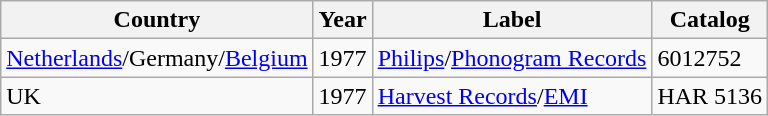<table class="wikitable">
<tr>
<th>Country</th>
<th>Year</th>
<th>Label</th>
<th>Catalog</th>
</tr>
<tr>
<td><a href='#'>Netherlands</a>/Germany/<a href='#'>Belgium</a></td>
<td>1977</td>
<td><a href='#'>Philips</a>/<a href='#'>Phonogram Records</a></td>
<td>6012752</td>
</tr>
<tr>
<td>UK</td>
<td>1977</td>
<td><a href='#'>Harvest Records</a>/<a href='#'>EMI</a></td>
<td>HAR 5136</td>
</tr>
</table>
